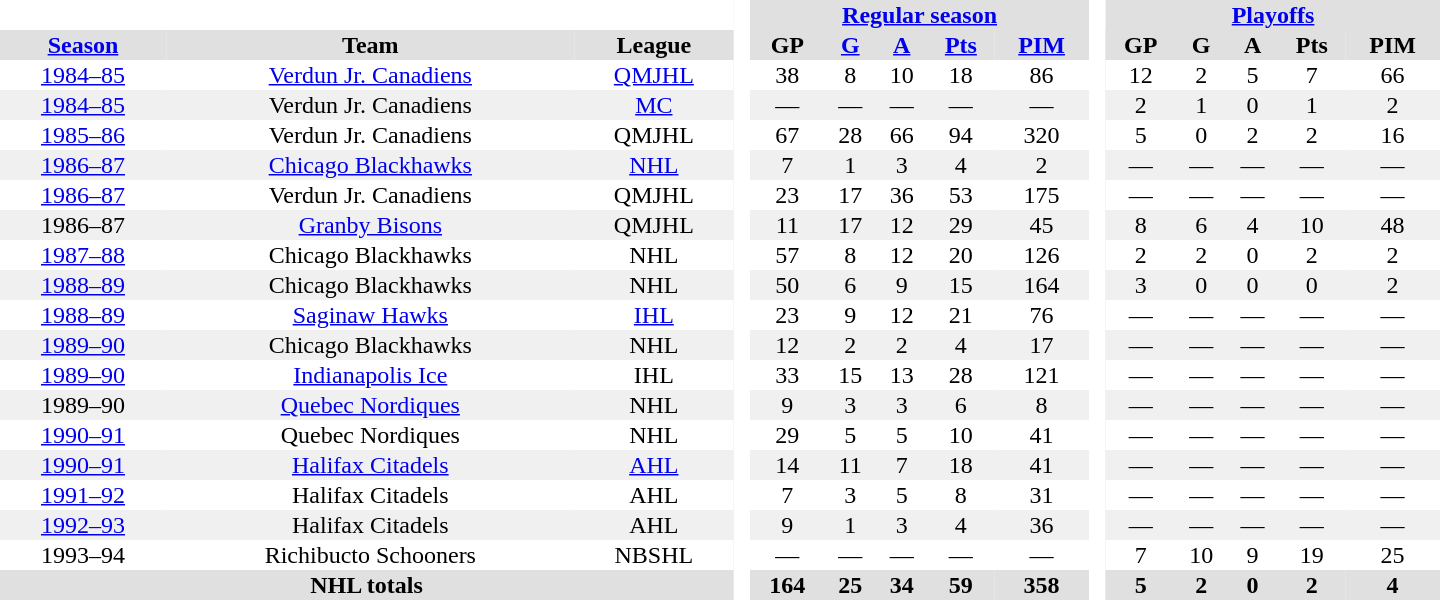<table border="0" cellpadding="1" cellspacing="0" style="text-align:center; width:60em">
<tr bgcolor="#e0e0e0">
<th colspan="3" bgcolor="#ffffff"> </th>
<th rowspan="99" bgcolor="#ffffff"> </th>
<th colspan="5"><a href='#'>Regular season</a></th>
<th rowspan="99" bgcolor="#ffffff"> </th>
<th colspan="5"><a href='#'>Playoffs</a></th>
</tr>
<tr bgcolor="#e0e0e0">
<th><a href='#'>Season</a></th>
<th>Team</th>
<th>League</th>
<th>GP</th>
<th><a href='#'>G</a></th>
<th><a href='#'>A</a></th>
<th><a href='#'>Pts</a></th>
<th><a href='#'>PIM</a></th>
<th>GP</th>
<th>G</th>
<th>A</th>
<th>Pts</th>
<th>PIM</th>
</tr>
<tr>
<td><a href='#'>1984–85</a></td>
<td><a href='#'>Verdun Jr. Canadiens</a></td>
<td><a href='#'>QMJHL</a></td>
<td>38</td>
<td>8</td>
<td>10</td>
<td>18</td>
<td>86</td>
<td>12</td>
<td>2</td>
<td>5</td>
<td>7</td>
<td>66</td>
</tr>
<tr bgcolor="#f0f0f0">
<td><a href='#'>1984–85</a></td>
<td>Verdun Jr. Canadiens</td>
<td><a href='#'>MC</a></td>
<td>—</td>
<td>—</td>
<td>—</td>
<td>—</td>
<td>—</td>
<td>2</td>
<td>1</td>
<td>0</td>
<td>1</td>
<td>2</td>
</tr>
<tr>
<td><a href='#'>1985–86</a></td>
<td>Verdun Jr. Canadiens</td>
<td>QMJHL</td>
<td>67</td>
<td>28</td>
<td>66</td>
<td>94</td>
<td>320</td>
<td>5</td>
<td>0</td>
<td>2</td>
<td>2</td>
<td>16</td>
</tr>
<tr bgcolor="#f0f0f0">
<td><a href='#'>1986–87</a></td>
<td><a href='#'>Chicago Blackhawks</a></td>
<td><a href='#'>NHL</a></td>
<td>7</td>
<td>1</td>
<td>3</td>
<td>4</td>
<td>2</td>
<td>—</td>
<td>—</td>
<td>—</td>
<td>—</td>
<td>—</td>
</tr>
<tr>
<td><a href='#'>1986–87</a></td>
<td>Verdun Jr. Canadiens</td>
<td>QMJHL</td>
<td>23</td>
<td>17</td>
<td>36</td>
<td>53</td>
<td>175</td>
<td>—</td>
<td>—</td>
<td>—</td>
<td>—</td>
<td>—</td>
</tr>
<tr bgcolor="#f0f0f0">
<td>1986–87</td>
<td><a href='#'>Granby Bisons</a></td>
<td>QMJHL</td>
<td>11</td>
<td>17</td>
<td>12</td>
<td>29</td>
<td>45</td>
<td>8</td>
<td>6</td>
<td>4</td>
<td>10</td>
<td>48</td>
</tr>
<tr>
<td><a href='#'>1987–88</a></td>
<td>Chicago Blackhawks</td>
<td>NHL</td>
<td>57</td>
<td>8</td>
<td>12</td>
<td>20</td>
<td>126</td>
<td>2</td>
<td>2</td>
<td>0</td>
<td>2</td>
<td>2</td>
</tr>
<tr bgcolor="#f0f0f0">
<td><a href='#'>1988–89</a></td>
<td>Chicago Blackhawks</td>
<td>NHL</td>
<td>50</td>
<td>6</td>
<td>9</td>
<td>15</td>
<td>164</td>
<td>3</td>
<td>0</td>
<td>0</td>
<td>0</td>
<td>2</td>
</tr>
<tr>
<td><a href='#'>1988–89</a></td>
<td><a href='#'>Saginaw Hawks</a></td>
<td><a href='#'>IHL</a></td>
<td>23</td>
<td>9</td>
<td>12</td>
<td>21</td>
<td>76</td>
<td>—</td>
<td>—</td>
<td>—</td>
<td>—</td>
<td>—</td>
</tr>
<tr bgcolor="#f0f0f0">
<td><a href='#'>1989–90</a></td>
<td>Chicago Blackhawks</td>
<td>NHL</td>
<td>12</td>
<td>2</td>
<td>2</td>
<td>4</td>
<td>17</td>
<td>—</td>
<td>—</td>
<td>—</td>
<td>—</td>
<td>—</td>
</tr>
<tr>
<td><a href='#'>1989–90</a></td>
<td><a href='#'>Indianapolis Ice</a></td>
<td>IHL</td>
<td>33</td>
<td>15</td>
<td>13</td>
<td>28</td>
<td>121</td>
<td>—</td>
<td>—</td>
<td>—</td>
<td>—</td>
<td>—</td>
</tr>
<tr bgcolor="#f0f0f0">
<td>1989–90</td>
<td><a href='#'>Quebec Nordiques</a></td>
<td>NHL</td>
<td>9</td>
<td>3</td>
<td>3</td>
<td>6</td>
<td>8</td>
<td>—</td>
<td>—</td>
<td>—</td>
<td>—</td>
<td>—</td>
</tr>
<tr>
<td><a href='#'>1990–91</a></td>
<td>Quebec Nordiques</td>
<td>NHL</td>
<td>29</td>
<td>5</td>
<td>5</td>
<td>10</td>
<td>41</td>
<td>—</td>
<td>—</td>
<td>—</td>
<td>—</td>
<td>—</td>
</tr>
<tr bgcolor="#f0f0f0">
<td><a href='#'>1990–91</a></td>
<td><a href='#'>Halifax Citadels</a></td>
<td><a href='#'>AHL</a></td>
<td>14</td>
<td>11</td>
<td>7</td>
<td>18</td>
<td>41</td>
<td>—</td>
<td>—</td>
<td>—</td>
<td>—</td>
<td>—</td>
</tr>
<tr>
<td><a href='#'>1991–92</a></td>
<td>Halifax Citadels</td>
<td>AHL</td>
<td>7</td>
<td>3</td>
<td>5</td>
<td>8</td>
<td>31</td>
<td>—</td>
<td>—</td>
<td>—</td>
<td>—</td>
<td>—</td>
</tr>
<tr bgcolor="#f0f0f0">
<td><a href='#'>1992–93</a></td>
<td>Halifax Citadels</td>
<td>AHL</td>
<td>9</td>
<td>1</td>
<td>3</td>
<td>4</td>
<td>36</td>
<td>—</td>
<td>—</td>
<td>—</td>
<td>—</td>
<td>—</td>
</tr>
<tr>
<td>1993–94</td>
<td>Richibucto Schooners</td>
<td>NBSHL</td>
<td>—</td>
<td>—</td>
<td>—</td>
<td>—</td>
<td>—</td>
<td>7</td>
<td>10</td>
<td>9</td>
<td>19</td>
<td>25</td>
</tr>
<tr bgcolor="#e0e0e0">
<th colspan="3">NHL totals</th>
<th>164</th>
<th>25</th>
<th>34</th>
<th>59</th>
<th>358</th>
<th>5</th>
<th>2</th>
<th>0</th>
<th>2</th>
<th>4</th>
</tr>
</table>
